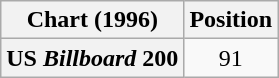<table class="wikitable plainrowheaders">
<tr>
<th>Chart (1996)</th>
<th>Position</th>
</tr>
<tr>
<th scope="row">US <em>Billboard</em> 200</th>
<td style="text-align:center;">91</td>
</tr>
</table>
